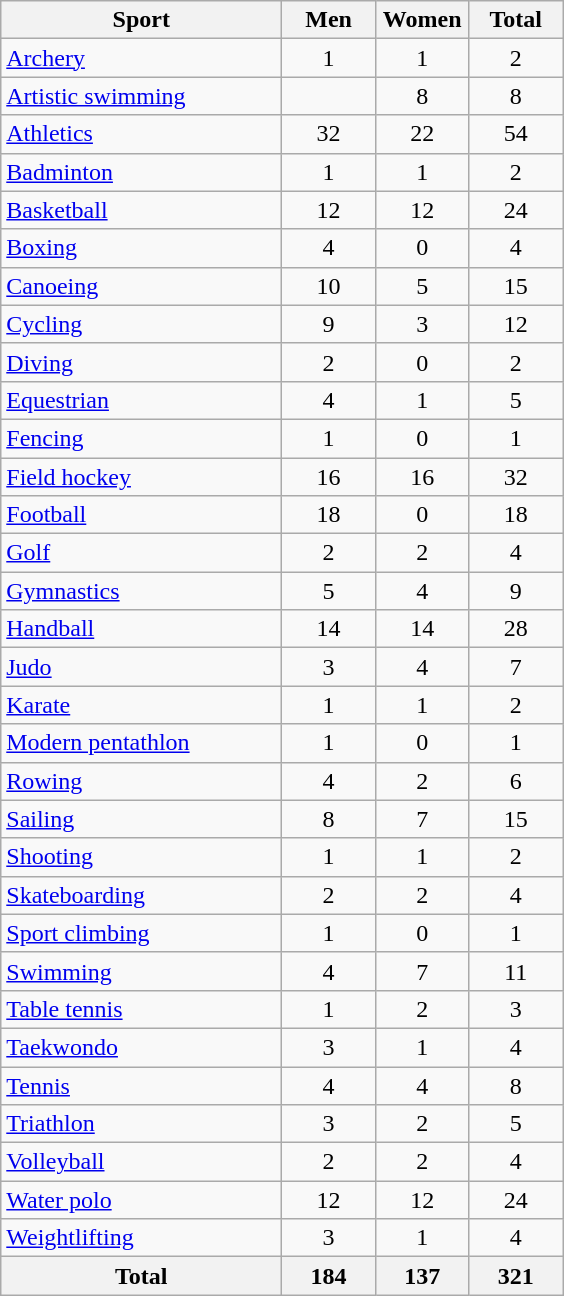<table class="wikitable sortable" style="text-align:center;">
<tr>
<th width=180>Sport</th>
<th width=55>Men</th>
<th width=55>Women</th>
<th width=55>Total</th>
</tr>
<tr>
<td align=left><a href='#'>Archery</a></td>
<td>1</td>
<td>1</td>
<td>2</td>
</tr>
<tr>
<td align=left><a href='#'>Artistic swimming</a></td>
<td></td>
<td>8</td>
<td>8</td>
</tr>
<tr>
<td align=left><a href='#'>Athletics</a></td>
<td>32</td>
<td>22</td>
<td>54</td>
</tr>
<tr>
<td align=left><a href='#'>Badminton</a></td>
<td>1</td>
<td>1</td>
<td>2</td>
</tr>
<tr>
<td align=left><a href='#'>Basketball</a></td>
<td>12</td>
<td>12</td>
<td>24</td>
</tr>
<tr>
<td align=left><a href='#'>Boxing</a></td>
<td>4</td>
<td>0</td>
<td>4</td>
</tr>
<tr>
<td align=left><a href='#'>Canoeing</a></td>
<td>10</td>
<td>5</td>
<td>15</td>
</tr>
<tr>
<td align=left><a href='#'>Cycling</a></td>
<td>9</td>
<td>3</td>
<td>12</td>
</tr>
<tr>
<td align=left><a href='#'>Diving</a></td>
<td>2</td>
<td>0</td>
<td>2</td>
</tr>
<tr>
<td align=left><a href='#'>Equestrian</a></td>
<td>4</td>
<td>1</td>
<td>5</td>
</tr>
<tr>
<td align=left><a href='#'>Fencing</a></td>
<td>1</td>
<td>0</td>
<td>1</td>
</tr>
<tr>
<td align=left><a href='#'>Field hockey</a></td>
<td>16</td>
<td>16</td>
<td>32</td>
</tr>
<tr>
<td align=left><a href='#'>Football</a></td>
<td>18</td>
<td>0</td>
<td>18</td>
</tr>
<tr>
<td align=left><a href='#'>Golf</a></td>
<td>2</td>
<td>2</td>
<td>4</td>
</tr>
<tr>
<td align=left><a href='#'>Gymnastics</a></td>
<td>5</td>
<td>4</td>
<td>9</td>
</tr>
<tr>
<td align=left><a href='#'>Handball</a></td>
<td>14</td>
<td>14</td>
<td>28</td>
</tr>
<tr>
<td align=left><a href='#'>Judo</a></td>
<td>3</td>
<td>4</td>
<td>7</td>
</tr>
<tr>
<td align=left><a href='#'>Karate</a></td>
<td>1</td>
<td>1</td>
<td>2</td>
</tr>
<tr>
<td align=left><a href='#'>Modern pentathlon</a></td>
<td>1</td>
<td>0</td>
<td>1</td>
</tr>
<tr>
<td align=left><a href='#'>Rowing</a></td>
<td>4</td>
<td>2</td>
<td>6</td>
</tr>
<tr>
<td align=left><a href='#'>Sailing</a></td>
<td>8</td>
<td>7</td>
<td>15</td>
</tr>
<tr>
<td align=left><a href='#'>Shooting</a></td>
<td>1</td>
<td>1</td>
<td>2</td>
</tr>
<tr>
<td align=left><a href='#'>Skateboarding</a></td>
<td>2</td>
<td>2</td>
<td>4</td>
</tr>
<tr>
<td align=left><a href='#'>Sport climbing</a></td>
<td>1</td>
<td>0</td>
<td>1</td>
</tr>
<tr>
<td align=left><a href='#'>Swimming</a></td>
<td>4</td>
<td>7</td>
<td>11</td>
</tr>
<tr>
<td align=left><a href='#'>Table tennis</a></td>
<td>1</td>
<td>2</td>
<td>3</td>
</tr>
<tr>
<td align=left><a href='#'>Taekwondo</a></td>
<td>3</td>
<td>1</td>
<td>4</td>
</tr>
<tr>
<td align=left><a href='#'>Tennis</a></td>
<td>4</td>
<td>4</td>
<td>8</td>
</tr>
<tr>
<td align=left><a href='#'>Triathlon</a></td>
<td>3</td>
<td>2</td>
<td>5</td>
</tr>
<tr>
<td align=left><a href='#'>Volleyball</a></td>
<td>2</td>
<td>2</td>
<td>4</td>
</tr>
<tr>
<td align=left><a href='#'>Water polo</a></td>
<td>12</td>
<td>12</td>
<td>24</td>
</tr>
<tr>
<td align=left><a href='#'>Weightlifting</a></td>
<td>3</td>
<td>1</td>
<td>4</td>
</tr>
<tr>
<th>Total</th>
<th>184</th>
<th>137</th>
<th>321</th>
</tr>
</table>
